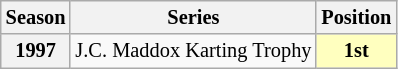<table class="wikitable" style="font-size: 85%; text-align:center">
<tr>
<th>Season</th>
<th>Series</th>
<th>Position</th>
</tr>
<tr>
<th>1997</th>
<td align=left>J.C. Maddox Karting Trophy</td>
<td align=center style="background:#FFFFBF;"><strong>1st</strong></td>
</tr>
</table>
